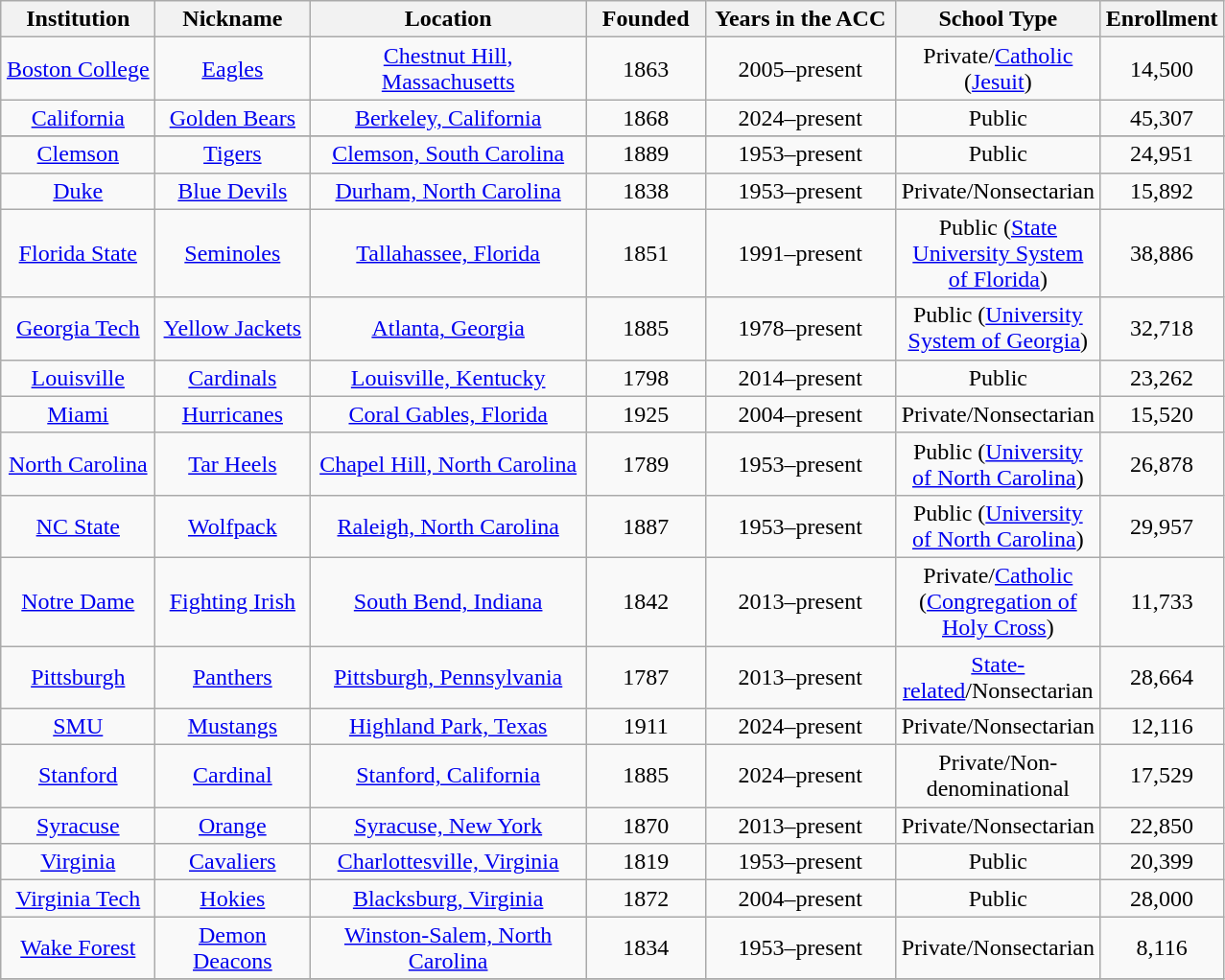<table class="wikitable sortable" style="text-align: center;">
<tr>
<th width="100">Institution</th>
<th width="100">Nickname</th>
<th width="185">Location</th>
<th width="75">Founded</th>
<th width="125">Years in the ACC</th>
<th width="135">School Type</th>
<th width="75">Enrollment</th>
</tr>
<tr>
<td><a href='#'>Boston College</a></td>
<td><a href='#'>Eagles</a></td>
<td><a href='#'>Chestnut Hill, Massachusetts</a></td>
<td>1863</td>
<td>2005–present</td>
<td>Private/<a href='#'>Catholic</a> (<a href='#'>Jesuit</a>)</td>
<td>14,500</td>
</tr>
<tr>
<td><a href='#'>California</a></td>
<td><a href='#'>Golden Bears</a></td>
<td><a href='#'>Berkeley, California</a></td>
<td>1868</td>
<td>2024–present</td>
<td>Public</td>
<td>45,307</td>
</tr>
<tr>
</tr>
<tr>
<td><a href='#'>Clemson</a></td>
<td><a href='#'>Tigers</a></td>
<td><a href='#'>Clemson, South Carolina</a></td>
<td>1889</td>
<td>1953–present</td>
<td>Public</td>
<td>24,951</td>
</tr>
<tr>
<td><a href='#'>Duke</a></td>
<td><a href='#'>Blue Devils</a></td>
<td><a href='#'>Durham, North Carolina</a></td>
<td>1838</td>
<td>1953–present</td>
<td>Private/Nonsectarian</td>
<td>15,892</td>
</tr>
<tr>
<td><a href='#'>Florida State</a></td>
<td><a href='#'>Seminoles</a></td>
<td><a href='#'>Tallahassee, Florida</a></td>
<td>1851</td>
<td>1991–present</td>
<td>Public (<a href='#'>State University System of Florida</a>)</td>
<td>38,886</td>
</tr>
<tr>
<td><a href='#'>Georgia Tech</a></td>
<td><a href='#'>Yellow Jackets</a></td>
<td><a href='#'>Atlanta, Georgia</a></td>
<td>1885</td>
<td>1978–present</td>
<td>Public (<a href='#'>University System of Georgia</a>)</td>
<td>32,718</td>
</tr>
<tr>
<td><a href='#'>Louisville</a></td>
<td><a href='#'>Cardinals</a></td>
<td><a href='#'>Louisville, Kentucky</a></td>
<td>1798</td>
<td>2014–present</td>
<td>Public</td>
<td>23,262</td>
</tr>
<tr>
<td><a href='#'>Miami</a></td>
<td><a href='#'>Hurricanes</a></td>
<td><a href='#'>Coral Gables, Florida</a></td>
<td>1925</td>
<td>2004–present</td>
<td>Private/Nonsectarian</td>
<td>15,520</td>
</tr>
<tr>
<td><a href='#'>North Carolina</a></td>
<td><a href='#'>Tar Heels</a></td>
<td><a href='#'>Chapel Hill, North Carolina</a></td>
<td>1789</td>
<td>1953–present</td>
<td>Public (<a href='#'>University of North Carolina</a>)</td>
<td>26,878</td>
</tr>
<tr>
<td><a href='#'>NC State</a></td>
<td><a href='#'>Wolfpack</a></td>
<td><a href='#'>Raleigh, North Carolina</a></td>
<td>1887</td>
<td>1953–present</td>
<td>Public (<a href='#'>University of North Carolina</a>)</td>
<td>29,957</td>
</tr>
<tr>
<td><a href='#'>Notre Dame</a></td>
<td><a href='#'>Fighting Irish</a></td>
<td><a href='#'>South Bend, Indiana</a></td>
<td>1842</td>
<td>2013–present</td>
<td>Private/<a href='#'>Catholic</a> (<a href='#'>Congregation of Holy Cross</a>)</td>
<td>11,733</td>
</tr>
<tr>
<td><a href='#'>Pittsburgh</a></td>
<td><a href='#'>Panthers</a></td>
<td><a href='#'>Pittsburgh, Pennsylvania</a></td>
<td>1787</td>
<td>2013–present</td>
<td><a href='#'>State-related</a>/Nonsectarian</td>
<td>28,664</td>
</tr>
<tr>
<td><a href='#'>SMU</a></td>
<td><a href='#'>Mustangs</a></td>
<td><a href='#'>Highland Park, Texas</a></td>
<td>1911</td>
<td>2024–present</td>
<td>Private/Nonsectarian</td>
<td>12,116</td>
</tr>
<tr>
<td><a href='#'>Stanford</a></td>
<td><a href='#'>Cardinal</a></td>
<td><a href='#'>Stanford, California</a></td>
<td>1885</td>
<td>2024–present</td>
<td>Private/Non-denominational</td>
<td>17,529</td>
</tr>
<tr>
<td><a href='#'>Syracuse</a></td>
<td><a href='#'>Orange</a></td>
<td><a href='#'>Syracuse, New York</a></td>
<td>1870</td>
<td>2013–present</td>
<td>Private/Nonsectarian</td>
<td>22,850</td>
</tr>
<tr>
<td><a href='#'>Virginia</a></td>
<td><a href='#'>Cavaliers</a></td>
<td><a href='#'>Charlottesville, Virginia</a></td>
<td>1819</td>
<td>1953–present</td>
<td>Public</td>
<td>20,399</td>
</tr>
<tr>
<td><a href='#'>Virginia Tech</a></td>
<td><a href='#'>Hokies</a></td>
<td><a href='#'>Blacksburg, Virginia</a></td>
<td>1872</td>
<td>2004–present</td>
<td>Public</td>
<td>28,000</td>
</tr>
<tr>
<td><a href='#'>Wake Forest</a></td>
<td><a href='#'>Demon Deacons</a></td>
<td><a href='#'>Winston-Salem, North Carolina</a></td>
<td>1834</td>
<td>1953–present</td>
<td>Private/Nonsectarian</td>
<td>8,116</td>
</tr>
<tr>
</tr>
</table>
